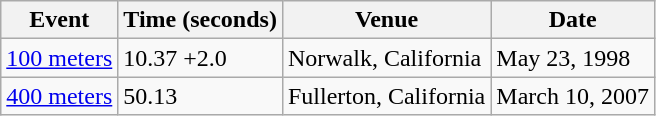<table class="wikitable">
<tr>
<th>Event</th>
<th>Time (seconds)</th>
<th>Venue</th>
<th>Date</th>
</tr>
<tr>
<td><a href='#'>100 meters</a></td>
<td>10.37 +2.0</td>
<td>Norwalk, California</td>
<td>May 23, 1998</td>
</tr>
<tr>
<td><a href='#'>400 meters</a></td>
<td>50.13</td>
<td>Fullerton, California</td>
<td>March 10, 2007</td>
</tr>
</table>
